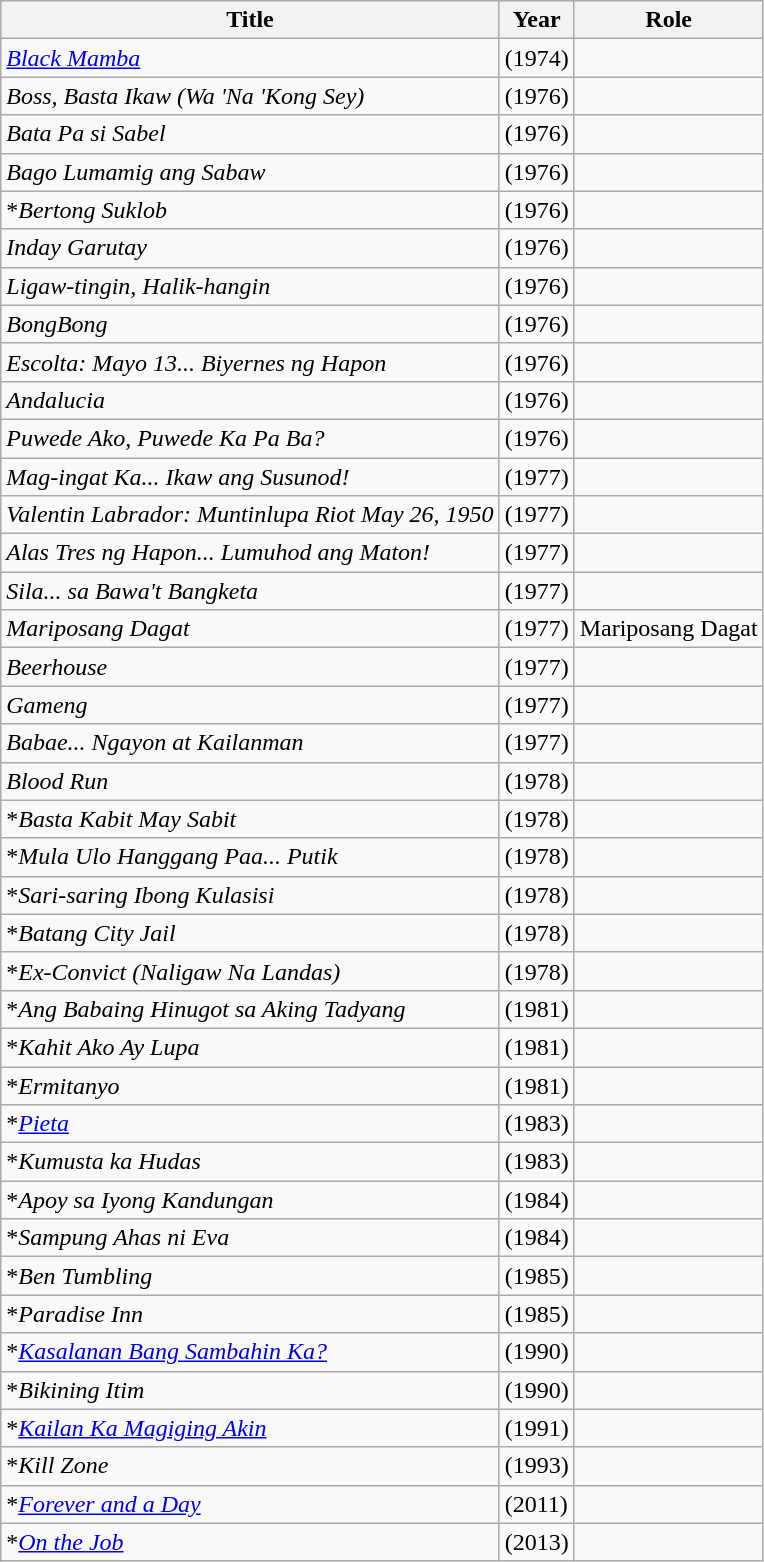<table class="wikitable">
<tr>
<th>Title</th>
<th>Year</th>
<th>Role</th>
</tr>
<tr>
<td><em><a href='#'>Black Mamba</a></em></td>
<td>(1974)</td>
<td></td>
</tr>
<tr>
<td><em>Boss, Basta Ikaw (Wa 'Na 'Kong Sey)</em></td>
<td>(1976)</td>
<td></td>
</tr>
<tr>
<td><em>Bata Pa si Sabel</em></td>
<td>(1976)</td>
<td></td>
</tr>
<tr>
<td><em>Bago Lumamig ang Sabaw</em></td>
<td>(1976)</td>
<td></td>
</tr>
<tr>
<td>*<em>Bertong Suklob</em></td>
<td>(1976)</td>
<td></td>
</tr>
<tr>
<td><em>Inday Garutay</em></td>
<td>(1976)</td>
<td></td>
</tr>
<tr>
<td><em>Ligaw-tingin, Halik-hangin</em></td>
<td>(1976)</td>
<td></td>
</tr>
<tr>
<td><em>BongBong</em></td>
<td>(1976)</td>
<td></td>
</tr>
<tr>
<td><em>Escolta: Mayo 13... Biyernes ng Hapon</em></td>
<td>(1976)</td>
<td></td>
</tr>
<tr>
<td><em>Andalucia</em></td>
<td>(1976)</td>
<td></td>
</tr>
<tr>
<td><em>Puwede Ako, Puwede Ka Pa Ba?</em></td>
<td>(1976)</td>
<td></td>
</tr>
<tr>
<td><em>Mag-ingat Ka... Ikaw ang Susunod!</em></td>
<td>(1977)</td>
<td></td>
</tr>
<tr>
<td><em>Valentin Labrador: Muntinlupa Riot May 26, 1950</em></td>
<td>(1977)</td>
<td></td>
</tr>
<tr>
<td><em>Alas Tres ng Hapon... Lumuhod ang Maton!</em></td>
<td>(1977)</td>
<td></td>
</tr>
<tr>
<td><em>Sila... sa Bawa't Bangketa</em></td>
<td>(1977)</td>
<td></td>
</tr>
<tr>
<td><em>Mariposang Dagat</em></td>
<td>(1977)</td>
<td>Mariposang Dagat</td>
</tr>
<tr>
<td><em>Beerhouse</em></td>
<td>(1977)</td>
<td></td>
</tr>
<tr>
<td><em>Gameng</em></td>
<td>(1977)</td>
<td></td>
</tr>
<tr>
<td><em>Babae... Ngayon at Kailanman</em></td>
<td>(1977)</td>
<td></td>
</tr>
<tr>
<td><em>Blood Run</em></td>
<td>(1978)</td>
<td></td>
</tr>
<tr>
<td>*<em>Basta Kabit May Sabit</em></td>
<td>(1978)</td>
<td></td>
</tr>
<tr>
<td>*<em>Mula Ulo Hanggang Paa... Putik</em></td>
<td>(1978)</td>
<td></td>
</tr>
<tr>
<td>*<em>Sari-saring Ibong Kulasisi</em></td>
<td>(1978)</td>
<td></td>
</tr>
<tr>
<td>*<em>Batang City Jail</em></td>
<td>(1978)</td>
<td></td>
</tr>
<tr>
<td>*<em>Ex-Convict (Naligaw Na Landas)</em></td>
<td>(1978)</td>
<td></td>
</tr>
<tr>
<td>*<em>Ang Babaing Hinugot sa Aking Tadyang</em></td>
<td>(1981)</td>
<td></td>
</tr>
<tr>
<td>*<em>Kahit Ako Ay Lupa</em></td>
<td>(1981)</td>
<td></td>
</tr>
<tr>
<td>*<em>Ermitanyo</em></td>
<td>(1981)</td>
<td></td>
</tr>
<tr>
<td>*<em><a href='#'>Pieta</a></em></td>
<td>(1983)</td>
<td></td>
</tr>
<tr>
<td>*<em>Kumusta ka Hudas</em></td>
<td>(1983)</td>
<td></td>
</tr>
<tr>
<td>*<em>Apoy sa Iyong Kandungan</em></td>
<td>(1984)</td>
<td></td>
</tr>
<tr>
<td>*<em>Sampung Ahas ni Eva</em></td>
<td>(1984)</td>
<td></td>
</tr>
<tr>
<td>*<em>Ben Tumbling</em></td>
<td>(1985)</td>
<td></td>
</tr>
<tr>
<td>*<em>Paradise Inn</em></td>
<td>(1985)</td>
<td></td>
</tr>
<tr>
<td>*<em><a href='#'>Kasalanan Bang Sambahin Ka?</a></em></td>
<td>(1990)</td>
<td></td>
</tr>
<tr>
<td>*<em>Bikining Itim</em></td>
<td>(1990)</td>
<td></td>
</tr>
<tr>
<td>*<em><a href='#'>Kailan Ka Magiging Akin</a></em></td>
<td>(1991)</td>
<td></td>
</tr>
<tr>
<td>*<em>Kill Zone</em></td>
<td>(1993)</td>
<td></td>
</tr>
<tr>
<td>*<em><a href='#'>Forever and a Day</a></em></td>
<td>(2011)</td>
<td></td>
</tr>
<tr>
<td>*<em><a href='#'>On the Job</a></em></td>
<td>(2013)</td>
<td></td>
</tr>
</table>
